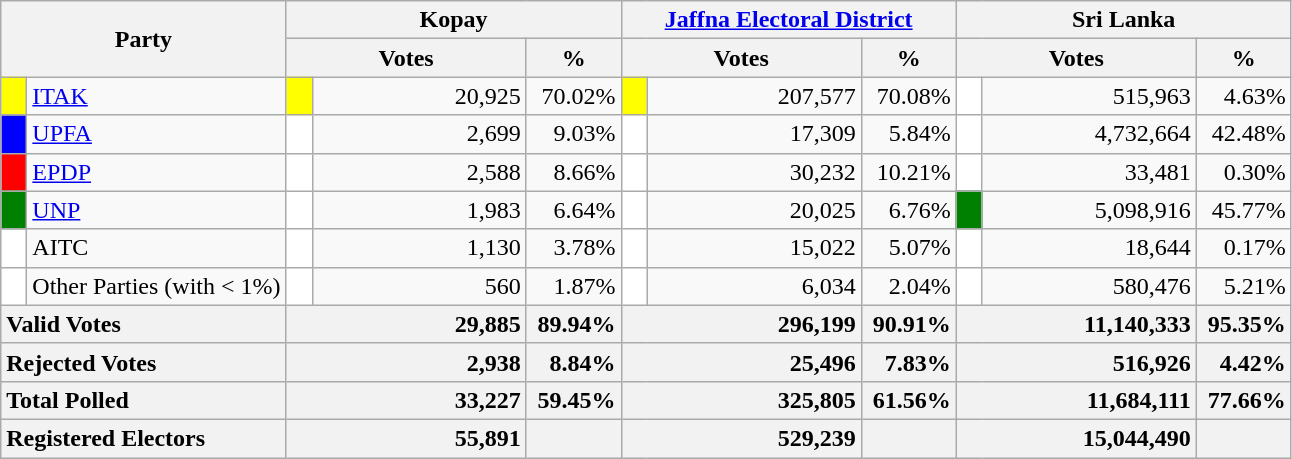<table class="wikitable">
<tr>
<th colspan="2" width="144px"rowspan="2">Party</th>
<th colspan="3" width="216px">Kopay</th>
<th colspan="3" width="216px"><a href='#'>Jaffna Electoral District</a></th>
<th colspan="3" width="216px">Sri Lanka</th>
</tr>
<tr>
<th colspan="2" width="144px">Votes</th>
<th>%</th>
<th colspan="2" width="144px">Votes</th>
<th>%</th>
<th colspan="2" width="144px">Votes</th>
<th>%</th>
</tr>
<tr>
<td style="background-color:yellow;" width="10px"></td>
<td style="text-align:left;"><a href='#'>ITAK</a></td>
<td style="background-color:yellow;" width="10px"></td>
<td style="text-align:right;">20,925</td>
<td style="text-align:right;">70.02%</td>
<td style="background-color:yellow;" width="10px"></td>
<td style="text-align:right;">207,577</td>
<td style="text-align:right;">70.08%</td>
<td style="background-color:white;" width="10px"></td>
<td style="text-align:right;">515,963</td>
<td style="text-align:right;">4.63%</td>
</tr>
<tr>
<td style="background-color:blue;" width="10px"></td>
<td style="text-align:left;"><a href='#'>UPFA</a></td>
<td style="background-color:white;" width="10px"></td>
<td style="text-align:right;">2,699</td>
<td style="text-align:right;">9.03%</td>
<td style="background-color:white;" width="10px"></td>
<td style="text-align:right;">17,309</td>
<td style="text-align:right;">5.84%</td>
<td style="background-color:white;" width="10px"></td>
<td style="text-align:right;">4,732,664</td>
<td style="text-align:right;">42.48%</td>
</tr>
<tr>
<td style="background-color:red;" width="10px"></td>
<td style="text-align:left;"><a href='#'>EPDP</a></td>
<td style="background-color:white;" width="10px"></td>
<td style="text-align:right;">2,588</td>
<td style="text-align:right;">8.66%</td>
<td style="background-color:white;" width="10px"></td>
<td style="text-align:right;">30,232</td>
<td style="text-align:right;">10.21%</td>
<td style="background-color:white;" width="10px"></td>
<td style="text-align:right;">33,481</td>
<td style="text-align:right;">0.30%</td>
</tr>
<tr>
<td style="background-color:green;" width="10px"></td>
<td style="text-align:left;"><a href='#'>UNP</a></td>
<td style="background-color:white;" width="10px"></td>
<td style="text-align:right;">1,983</td>
<td style="text-align:right;">6.64%</td>
<td style="background-color:white;" width="10px"></td>
<td style="text-align:right;">20,025</td>
<td style="text-align:right;">6.76%</td>
<td style="background-color:green;" width="10px"></td>
<td style="text-align:right;">5,098,916</td>
<td style="text-align:right;">45.77%</td>
</tr>
<tr>
<td style="background-color:white;" width="10px"></td>
<td style="text-align:left;">AITC</td>
<td style="background-color:white;" width="10px"></td>
<td style="text-align:right;">1,130</td>
<td style="text-align:right;">3.78%</td>
<td style="background-color:white;" width="10px"></td>
<td style="text-align:right;">15,022</td>
<td style="text-align:right;">5.07%</td>
<td style="background-color:white;" width="10px"></td>
<td style="text-align:right;">18,644</td>
<td style="text-align:right;">0.17%</td>
</tr>
<tr>
<td style="background-color:white;" width="10px"></td>
<td style="text-align:left;">Other Parties (with < 1%)</td>
<td style="background-color:white;" width="10px"></td>
<td style="text-align:right;">560</td>
<td style="text-align:right;">1.87%</td>
<td style="background-color:white;" width="10px"></td>
<td style="text-align:right;">6,034</td>
<td style="text-align:right;">2.04%</td>
<td style="background-color:white;" width="10px"></td>
<td style="text-align:right;">580,476</td>
<td style="text-align:right;">5.21%</td>
</tr>
<tr>
<th colspan="2" width="144px"style="text-align:left;">Valid Votes</th>
<th style="text-align:right;"colspan="2" width="144px">29,885</th>
<th style="text-align:right;">89.94%</th>
<th style="text-align:right;"colspan="2" width="144px">296,199</th>
<th style="text-align:right;">90.91%</th>
<th style="text-align:right;"colspan="2" width="144px">11,140,333</th>
<th style="text-align:right;">95.35%</th>
</tr>
<tr>
<th colspan="2" width="144px"style="text-align:left;">Rejected Votes</th>
<th style="text-align:right;"colspan="2" width="144px">2,938</th>
<th style="text-align:right;">8.84%</th>
<th style="text-align:right;"colspan="2" width="144px">25,496</th>
<th style="text-align:right;">7.83%</th>
<th style="text-align:right;"colspan="2" width="144px">516,926</th>
<th style="text-align:right;">4.42%</th>
</tr>
<tr>
<th colspan="2" width="144px"style="text-align:left;">Total Polled</th>
<th style="text-align:right;"colspan="2" width="144px">33,227</th>
<th style="text-align:right;">59.45%</th>
<th style="text-align:right;"colspan="2" width="144px">325,805</th>
<th style="text-align:right;">61.56%</th>
<th style="text-align:right;"colspan="2" width="144px">11,684,111</th>
<th style="text-align:right;">77.66%</th>
</tr>
<tr>
<th colspan="2" width="144px"style="text-align:left;">Registered Electors</th>
<th style="text-align:right;"colspan="2" width="144px">55,891</th>
<th></th>
<th style="text-align:right;"colspan="2" width="144px">529,239</th>
<th></th>
<th style="text-align:right;"colspan="2" width="144px">15,044,490</th>
<th></th>
</tr>
</table>
